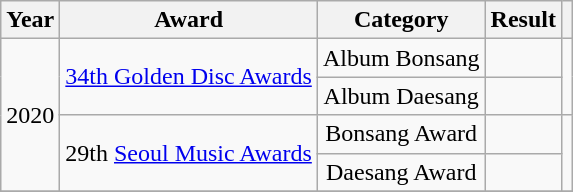<table class="wikitable" style="text-align:center;">
<tr>
<th>Year</th>
<th>Award</th>
<th>Category</th>
<th>Result</th>
<th></th>
</tr>
<tr>
<td rowspan="4">2020</td>
<td rowspan="2"><a href='#'>34th Golden Disc Awards</a></td>
<td>Album Bonsang</td>
<td></td>
<td rowspan="2"></td>
</tr>
<tr>
<td>Album Daesang</td>
<td></td>
</tr>
<tr>
<td rowspan="2">29th <a href='#'>Seoul Music Awards</a></td>
<td>Bonsang Award</td>
<td></td>
<td rowspan="2"></td>
</tr>
<tr>
<td>Daesang Award</td>
<td></td>
</tr>
<tr>
</tr>
</table>
